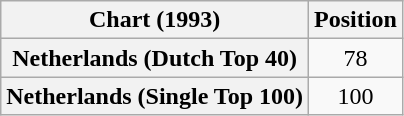<table class="wikitable sortable plainrowheaders">
<tr>
<th>Chart (1993)</th>
<th>Position</th>
</tr>
<tr>
<th scope="row">Netherlands (Dutch Top 40)</th>
<td align="center">78</td>
</tr>
<tr>
<th scope="row">Netherlands (Single Top 100)</th>
<td align="center">100</td>
</tr>
</table>
